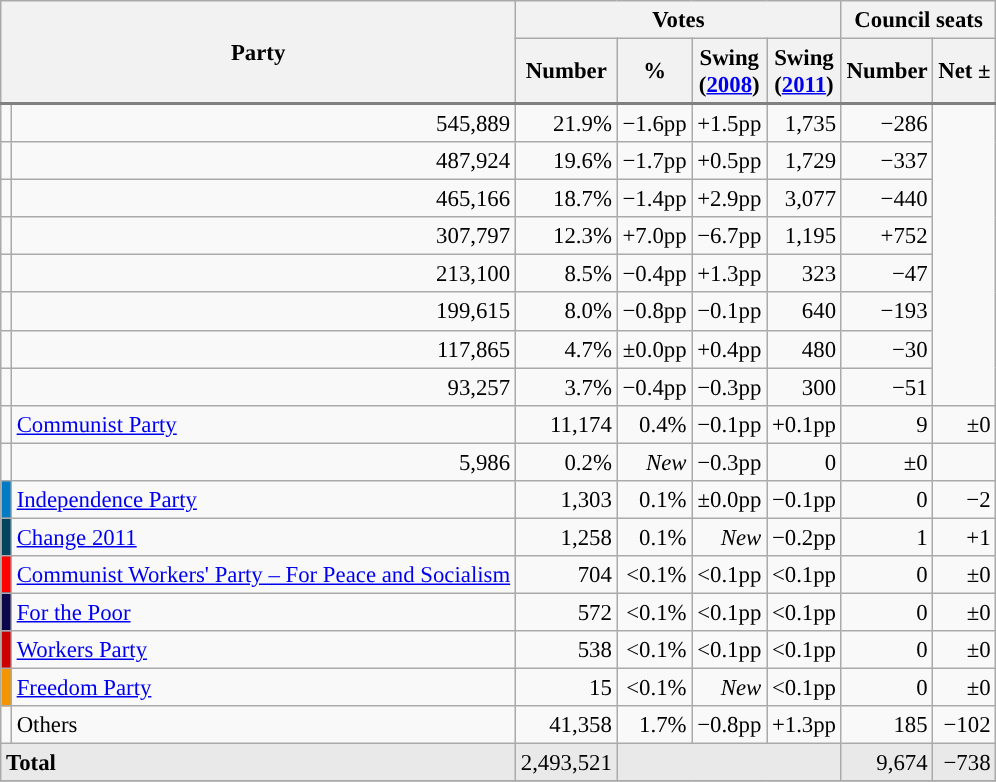<table class="wikitable" style="font-size: 95%;">
<tr>
<th rowspan="2" colspan="2" style="border-bottom: 2px solid gray;">Party</th>
<th colspan="4">Votes</th>
<th colspan="2">Council seats</th>
</tr>
<tr style="border-bottom: 2px solid gray;">
<th>Number</th>
<th>%</th>
<th>Swing<br> (<a href='#'>2008</a>)</th>
<th>Swing<br> (<a href='#'>2011</a>)</th>
<th>Number</th>
<th>Net ±</th>
</tr>
<tr align="right">
<td></td>
<td>545,889</td>
<td>21.9%</td>
<td>−1.6pp</td>
<td>+1.5pp</td>
<td>1,735</td>
<td>−286</td>
</tr>
<tr align="right">
<td></td>
<td>487,924</td>
<td>19.6%</td>
<td>−1.7pp</td>
<td>+0.5pp</td>
<td>1,729</td>
<td>−337</td>
</tr>
<tr align="right">
<td></td>
<td>465,166</td>
<td>18.7%</td>
<td>−1.4pp</td>
<td>+2.9pp</td>
<td>3,077</td>
<td>−440</td>
</tr>
<tr align="right">
<td></td>
<td>307,797</td>
<td>12.3%</td>
<td>+7.0pp</td>
<td>−6.7pp</td>
<td>1,195</td>
<td>+752</td>
</tr>
<tr align="right">
<td></td>
<td>213,100</td>
<td>8.5%</td>
<td>−0.4pp</td>
<td>+1.3pp</td>
<td>323</td>
<td>−47</td>
</tr>
<tr align="right">
<td></td>
<td>199,615</td>
<td>8.0%</td>
<td>−0.8pp</td>
<td>−0.1pp</td>
<td>640</td>
<td>−193</td>
</tr>
<tr align="right">
<td></td>
<td>117,865</td>
<td>4.7%</td>
<td>±0.0pp</td>
<td>+0.4pp</td>
<td>480</td>
<td>−30</td>
</tr>
<tr align="right">
<td></td>
<td>93,257</td>
<td>3.7%</td>
<td>−0.4pp</td>
<td>−0.3pp</td>
<td>300</td>
<td>−51</td>
</tr>
<tr align="right">
<td></td>
<td align="left"><a href='#'>Communist Party</a></td>
<td>11,174</td>
<td>0.4%</td>
<td>−0.1pp</td>
<td>+0.1pp</td>
<td>9</td>
<td>±0</td>
</tr>
<tr align="right">
<td></td>
<td>5,986</td>
<td>0.2%</td>
<td><em>New</em></td>
<td>−0.3pp</td>
<td>0</td>
<td>±0</td>
</tr>
<tr align="right">
<td bgcolor="#017BC4"></td>
<td align="left"><a href='#'>Independence Party</a></td>
<td>1,303</td>
<td>0.1%</td>
<td>±0.0pp</td>
<td>−0.1pp</td>
<td>0</td>
<td>−2</td>
</tr>
<tr align="right">
<td bgcolor="#004460"></td>
<td align="left"><a href='#'>Change 2011</a></td>
<td>1,258</td>
<td>0.1%</td>
<td><em>New</em></td>
<td>−0.2pp</td>
<td>1</td>
<td>+1</td>
</tr>
<tr align="right">
<td bgcolor="#FF0000"></td>
<td align="left"><a href='#'>Communist Workers' Party – For Peace and Socialism</a></td>
<td>704</td>
<td><0.1%</td>
<td><0.1pp</td>
<td><0.1pp</td>
<td>0</td>
<td>±0</td>
</tr>
<tr align="right">
<td bgcolor="#0D064A"></td>
<td align="left"><a href='#'>For the Poor</a></td>
<td>572</td>
<td><0.1%</td>
<td><0.1pp</td>
<td><0.1pp</td>
<td>0</td>
<td>±0</td>
</tr>
<tr align="right">
<td bgcolor="#CC0000"></td>
<td align="left"><a href='#'>Workers Party</a></td>
<td>538</td>
<td><0.1%</td>
<td><0.1pp</td>
<td><0.1pp</td>
<td>0</td>
<td>±0</td>
</tr>
<tr align="right">
<td bgcolor="#F39501"></td>
<td align="left"><a href='#'>Freedom Party</a></td>
<td>15</td>
<td><0.1%</td>
<td><em>New</em></td>
<td><0.1pp</td>
<td>0</td>
<td>±0</td>
</tr>
<tr align="right">
<td></td>
<td align="left">Others</td>
<td>41,358</td>
<td>1.7%</td>
<td>−0.8pp</td>
<td>+1.3pp</td>
<td>185</td>
<td>−102</td>
</tr>
<tr>
<td bgcolor="#E9E9E9" colspan="2"><strong>Total</strong></td>
<td bgcolor="#E9E9E9">2,493,521</td>
<td bgcolor="#E9E9E9" colspan="3"></td>
<td bgcolor="#E9E9E9" align="right">9,674</td>
<td bgcolor="#E9E9E9" align="right">−738</td>
</tr>
<tr>
</tr>
</table>
